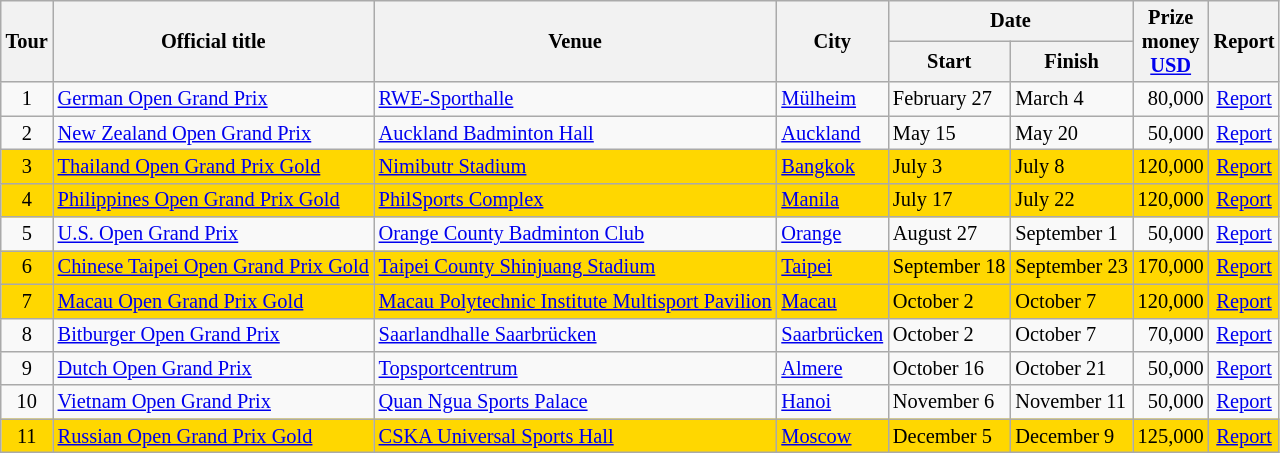<table class="wikitable" style="font-size:85%">
<tr>
<th rowspan="2">Tour</th>
<th rowspan="2">Official title</th>
<th rowspan="2">Venue</th>
<th rowspan="2">City</th>
<th colspan="2">Date</th>
<th rowspan="2">Prize<br>money<br><a href='#'>USD</a></th>
<th rowspan="2">Report</th>
</tr>
<tr>
<th>Start</th>
<th>Finish</th>
</tr>
<tr>
<td align="center">1</td>
<td> <a href='#'>German Open Grand Prix</a></td>
<td><a href='#'>RWE-Sporthalle</a></td>
<td><a href='#'>Mülheim</a></td>
<td>February 27</td>
<td>March 4</td>
<td align="right">80,000</td>
<td align="center"><a href='#'>Report</a></td>
</tr>
<tr>
<td align="center">2</td>
<td> <a href='#'>New Zealand Open Grand Prix</a></td>
<td><a href='#'>Auckland Badminton Hall</a></td>
<td><a href='#'>Auckland</a></td>
<td>May 15</td>
<td>May 20</td>
<td align="right">50,000</td>
<td align="center"><a href='#'>Report</a></td>
</tr>
<tr bgcolor="#FFD700">
<td align="center">3</td>
<td> <a href='#'>Thailand Open Grand Prix Gold</a></td>
<td><a href='#'>Nimibutr Stadium</a></td>
<td><a href='#'>Bangkok</a></td>
<td>July 3</td>
<td>July 8</td>
<td align="right">120,000</td>
<td align="center"><a href='#'>Report</a></td>
</tr>
<tr bgcolor="#FFD700">
<td align="center">4</td>
<td> <a href='#'>Philippines Open Grand Prix Gold</a></td>
<td><a href='#'>PhilSports Complex</a></td>
<td><a href='#'>Manila</a></td>
<td>July 17</td>
<td>July 22</td>
<td align="right">120,000</td>
<td align="center"><a href='#'>Report</a></td>
</tr>
<tr>
<td align="center">5</td>
<td> <a href='#'>U.S. Open Grand Prix</a></td>
<td><a href='#'>Orange County Badminton Club</a></td>
<td><a href='#'>Orange</a></td>
<td>August 27</td>
<td>September 1</td>
<td align="right">50,000</td>
<td align="center"><a href='#'>Report</a></td>
</tr>
<tr bgcolor="#FFD700">
<td align="center">6</td>
<td> <a href='#'>Chinese Taipei Open Grand Prix Gold</a></td>
<td><a href='#'>Taipei County Shinjuang Stadium</a></td>
<td><a href='#'>Taipei</a></td>
<td>September 18</td>
<td>September 23</td>
<td align="right">170,000</td>
<td align="center"><a href='#'>Report</a></td>
</tr>
<tr bgcolor="#FFD700">
<td align="center">7</td>
<td> <a href='#'>Macau Open Grand Prix Gold</a></td>
<td><a href='#'>Macau Polytechnic Institute Multisport Pavilion</a></td>
<td><a href='#'>Macau</a></td>
<td>October 2</td>
<td>October 7</td>
<td align="right">120,000</td>
<td align="center"><a href='#'>Report</a></td>
</tr>
<tr>
<td align="center">8</td>
<td> <a href='#'>Bitburger Open Grand Prix</a></td>
<td><a href='#'>Saarlandhalle Saarbrücken</a></td>
<td><a href='#'>Saarbrücken</a></td>
<td>October 2</td>
<td>October 7</td>
<td align="right">70,000</td>
<td align="center"><a href='#'>Report</a></td>
</tr>
<tr>
<td align="center">9</td>
<td> <a href='#'>Dutch Open Grand Prix</a></td>
<td><a href='#'>Topsportcentrum</a></td>
<td><a href='#'>Almere</a></td>
<td>October 16</td>
<td>October 21</td>
<td align="right">50,000</td>
<td align="center"><a href='#'>Report</a></td>
</tr>
<tr>
<td align="center">10</td>
<td> <a href='#'>Vietnam Open Grand Prix</a></td>
<td><a href='#'>Quan Ngua Sports Palace</a></td>
<td><a href='#'>Hanoi</a></td>
<td>November 6</td>
<td>November 11</td>
<td align="right">50,000</td>
<td align="center"><a href='#'>Report</a></td>
</tr>
<tr bgcolor="#FFD700">
<td align="center">11</td>
<td> <a href='#'>Russian Open Grand Prix Gold</a></td>
<td><a href='#'>CSKA Universal Sports Hall</a></td>
<td><a href='#'>Moscow</a></td>
<td>December 5</td>
<td>December 9</td>
<td align="right">125,000</td>
<td align="center"><a href='#'>Report</a></td>
</tr>
</table>
